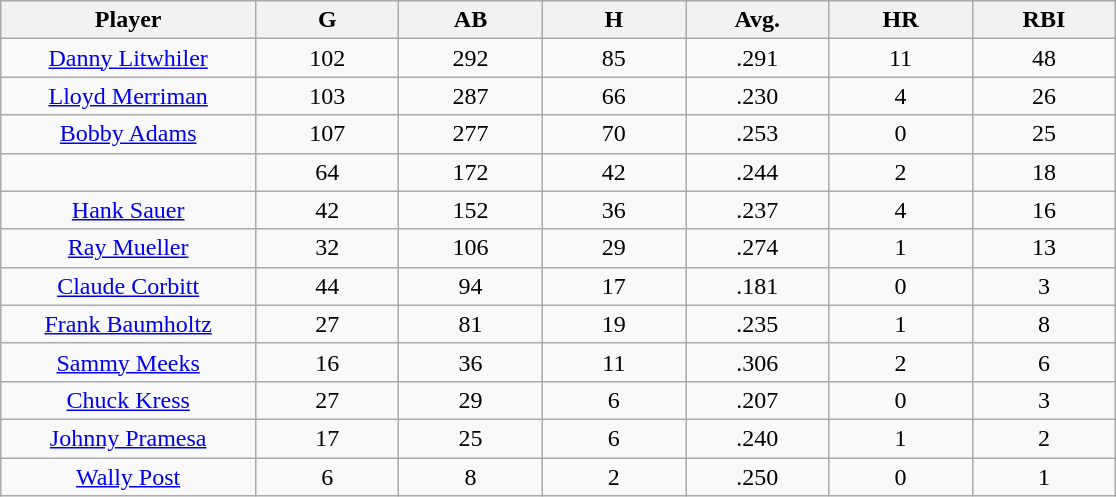<table class="wikitable sortable">
<tr>
<th bgcolor="#DDDDFF" width="16%">Player</th>
<th bgcolor="#DDDDFF" width="9%">G</th>
<th bgcolor="#DDDDFF" width="9%">AB</th>
<th bgcolor="#DDDDFF" width="9%">H</th>
<th bgcolor="#DDDDFF" width="9%">Avg.</th>
<th bgcolor="#DDDDFF" width="9%">HR</th>
<th bgcolor="#DDDDFF" width="9%">RBI</th>
</tr>
<tr align="center">
<td><a href='#'>Danny Litwhiler</a></td>
<td>102</td>
<td>292</td>
<td>85</td>
<td>.291</td>
<td>11</td>
<td>48</td>
</tr>
<tr align="center">
<td><a href='#'>Lloyd Merriman</a></td>
<td>103</td>
<td>287</td>
<td>66</td>
<td>.230</td>
<td>4</td>
<td>26</td>
</tr>
<tr align=center>
<td><a href='#'>Bobby Adams</a></td>
<td>107</td>
<td>277</td>
<td>70</td>
<td>.253</td>
<td>0</td>
<td>25</td>
</tr>
<tr align="center">
<td></td>
<td>64</td>
<td>172</td>
<td>42</td>
<td>.244</td>
<td>2</td>
<td>18</td>
</tr>
<tr align="center">
<td><a href='#'>Hank Sauer</a></td>
<td>42</td>
<td>152</td>
<td>36</td>
<td>.237</td>
<td>4</td>
<td>16</td>
</tr>
<tr align=center>
<td><a href='#'>Ray Mueller</a></td>
<td>32</td>
<td>106</td>
<td>29</td>
<td>.274</td>
<td>1</td>
<td>13</td>
</tr>
<tr align=center>
<td><a href='#'>Claude Corbitt</a></td>
<td>44</td>
<td>94</td>
<td>17</td>
<td>.181</td>
<td>0</td>
<td>3</td>
</tr>
<tr align=center>
<td><a href='#'>Frank Baumholtz</a></td>
<td>27</td>
<td>81</td>
<td>19</td>
<td>.235</td>
<td>1</td>
<td>8</td>
</tr>
<tr align=center>
<td><a href='#'>Sammy Meeks</a></td>
<td>16</td>
<td>36</td>
<td>11</td>
<td>.306</td>
<td>2</td>
<td>6</td>
</tr>
<tr align=center>
<td><a href='#'>Chuck Kress</a></td>
<td>27</td>
<td>29</td>
<td>6</td>
<td>.207</td>
<td>0</td>
<td>3</td>
</tr>
<tr align=center>
<td><a href='#'>Johnny Pramesa</a></td>
<td>17</td>
<td>25</td>
<td>6</td>
<td>.240</td>
<td>1</td>
<td>2</td>
</tr>
<tr align=center>
<td><a href='#'>Wally Post</a></td>
<td>6</td>
<td>8</td>
<td>2</td>
<td>.250</td>
<td>0</td>
<td>1</td>
</tr>
</table>
